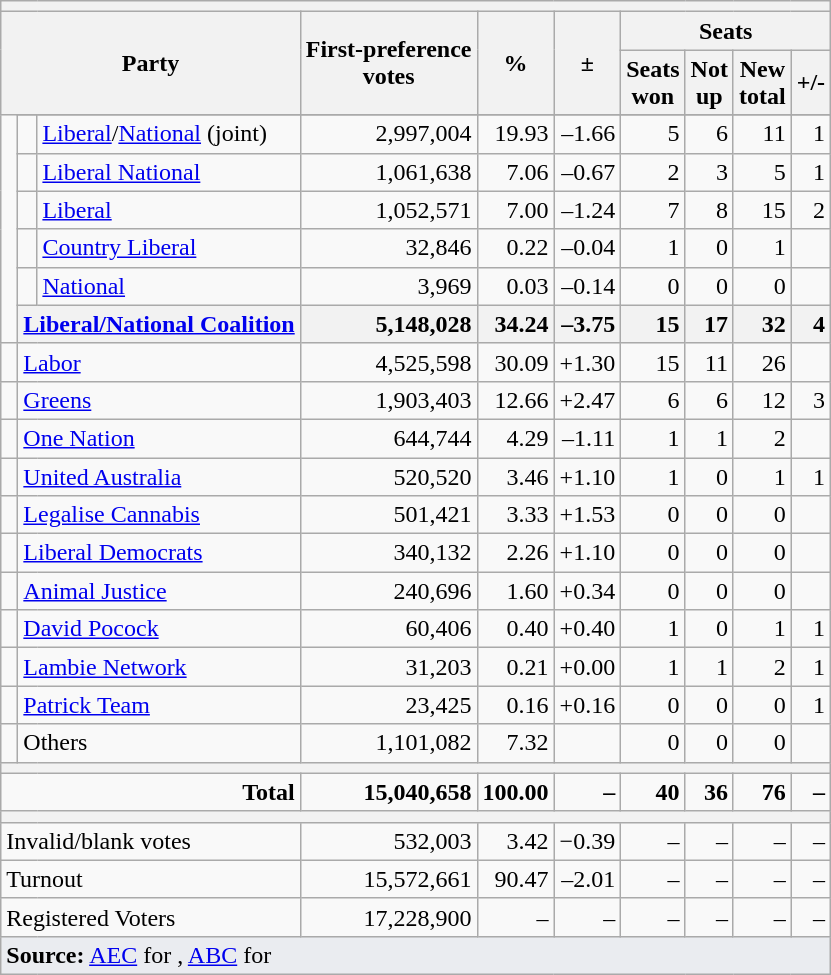<table class="wikitable sortable mw-datatable" style="text-align:right; margin-bottom:0">
<tr>
<th colspan="10"></th>
</tr>
<tr>
<th colspan="3" rowspan="2">Party</th>
<th rowspan="2">First-preference<br>votes</th>
<th rowspan="2">%</th>
<th rowspan="2">±</th>
<th colspan="4">Seats</th>
</tr>
<tr>
<th>Seats<br>won</th>
<th>Not<br>up</th>
<th>New<br>total</th>
<th>+/-</th>
</tr>
<tr>
<td rowspan="7"> </td>
</tr>
<tr>
<td> </td>
<td align="left"><a href='#'>Liberal</a>/<a href='#'>National</a> (joint)</td>
<td>2,997,004</td>
<td>19.93</td>
<td>–1.66</td>
<td>5</td>
<td>6</td>
<td>11</td>
<td> 1</td>
</tr>
<tr>
<td> </td>
<td align="left"><a href='#'>Liberal National</a> </td>
<td>1,061,638</td>
<td>7.06</td>
<td>–0.67</td>
<td>2</td>
<td>3</td>
<td>5</td>
<td> 1</td>
</tr>
<tr>
<td> </td>
<td align="left"><a href='#'>Liberal</a></td>
<td>1,052,571</td>
<td>7.00</td>
<td>–1.24</td>
<td>7</td>
<td>8</td>
<td>15</td>
<td> 2</td>
</tr>
<tr>
<td> </td>
<td align="left"><a href='#'>Country Liberal</a> </td>
<td>32,846</td>
<td>0.22</td>
<td>–0.04</td>
<td>1</td>
<td>0</td>
<td>1</td>
<td></td>
</tr>
<tr>
<td> </td>
<td align="left"><a href='#'>National</a></td>
<td>3,969</td>
<td>0.03</td>
<td>–0.14</td>
<td>0</td>
<td>0</td>
<td>0</td>
<td></td>
</tr>
<tr>
<th colspan="2" style="text-align:left;"><a href='#'>Liberal/National Coalition</a></th>
<th style="text-align:right;">5,148,028</th>
<th style="text-align:right;">34.24</th>
<th style="text-align:right;">–3.75</th>
<th style="text-align:right;">15</th>
<th style="text-align:right;">17</th>
<th style="text-align:right;">32</th>
<th style="text-align:right;"> 4</th>
</tr>
<tr>
<td> </td>
<td colspan="2" style="text-align:left;"><a href='#'>Labor</a></td>
<td>4,525,598</td>
<td>30.09</td>
<td>+1.30</td>
<td>15</td>
<td>11</td>
<td>26</td>
<td></td>
</tr>
<tr>
<td> </td>
<td colspan="2" style="text-align:left;"><a href='#'>Greens</a></td>
<td>1,903,403</td>
<td>12.66</td>
<td>+2.47</td>
<td>6</td>
<td>6</td>
<td>12</td>
<td> 3</td>
</tr>
<tr>
<td> </td>
<td colspan="2" style="text-align:left;"><a href='#'>One Nation</a></td>
<td>644,744</td>
<td>4.29</td>
<td>–1.11</td>
<td>1</td>
<td>1</td>
<td>2</td>
<td></td>
</tr>
<tr>
<td> </td>
<td colspan="2" style="text-align:left;"><a href='#'>United Australia</a></td>
<td>520,520</td>
<td>3.46</td>
<td>+1.10</td>
<td>1</td>
<td>0</td>
<td>1</td>
<td> 1</td>
</tr>
<tr>
<td> </td>
<td colspan="2" style="text-align:left;"><a href='#'>Legalise Cannabis</a></td>
<td>501,421</td>
<td>3.33</td>
<td>+1.53</td>
<td>0</td>
<td>0</td>
<td>0</td>
<td></td>
</tr>
<tr>
<td> </td>
<td colspan="2" style="text-align:left;"><a href='#'>Liberal Democrats</a></td>
<td>340,132</td>
<td>2.26</td>
<td>+1.10</td>
<td>0</td>
<td>0</td>
<td>0</td>
<td><br></td>
</tr>
<tr>
<td> </td>
<td colspan="2" style="text-align:left;"><a href='#'>Animal Justice</a></td>
<td>240,696</td>
<td>1.60</td>
<td>+0.34</td>
<td>0</td>
<td>0</td>
<td>0</td>
<td></td>
</tr>
<tr>
<td> </td>
<td colspan="2" style="text-align:left;"><a href='#'>David Pocock</a></td>
<td>60,406</td>
<td>0.40</td>
<td>+0.40</td>
<td>1</td>
<td>0</td>
<td>1</td>
<td> 1<br></td>
</tr>
<tr>
<td> </td>
<td colspan="2" style="text-align:left;"><a href='#'>Lambie Network</a></td>
<td>31,203</td>
<td>0.21</td>
<td>+0.00</td>
<td>1</td>
<td>1</td>
<td>2</td>
<td> 1<br></td>
</tr>
<tr>
<td> </td>
<td colspan="2" style="text-align:left;"><a href='#'>Patrick Team</a></td>
<td>23,425</td>
<td>0.16</td>
<td>+0.16</td>
<td>0</td>
<td>0</td>
<td>0</td>
<td> 1<br></td>
</tr>
<tr>
<td> </td>
<td colspan="2" style="text-align:left;">Others</td>
<td>1,101,082</td>
<td>7.32</td>
<td></td>
<td>0</td>
<td>0</td>
<td>0</td>
<td></td>
</tr>
<tr>
<th colspan=10></th>
</tr>
<tr>
<td colspan="3"><strong>Total</strong></td>
<td><strong>15,040,658</strong></td>
<td><strong>100.00</strong></td>
<td><strong>–</strong></td>
<td><strong>40</strong></td>
<td><strong>36</strong></td>
<td><strong>76</strong></td>
<td><strong>–</strong></td>
</tr>
<tr>
<th colspan=10></th>
</tr>
<tr>
<td colspan="3" align=left>Invalid/blank votes</td>
<td>532,003</td>
<td>3.42</td>
<td>−0.39</td>
<td>–</td>
<td>–</td>
<td>–</td>
<td>–</td>
</tr>
<tr>
<td colspan="3" align=left>Turnout</td>
<td>15,572,661</td>
<td>90.47</td>
<td>–2.01</td>
<td>–</td>
<td>–</td>
<td>–</td>
<td>–</td>
</tr>
<tr>
<td colspan="3" align=left>Registered Voters</td>
<td>17,228,900</td>
<td>–</td>
<td>–</td>
<td>–</td>
<td>–</td>
<td>–</td>
<td>–</td>
</tr>
<tr>
<td colspan="10" style="text-align:left; background-color:#eaecf0"><strong>Source:</strong> <a href='#'>AEC</a> for , <a href='#'>ABC</a> for </td>
</tr>
</table>
